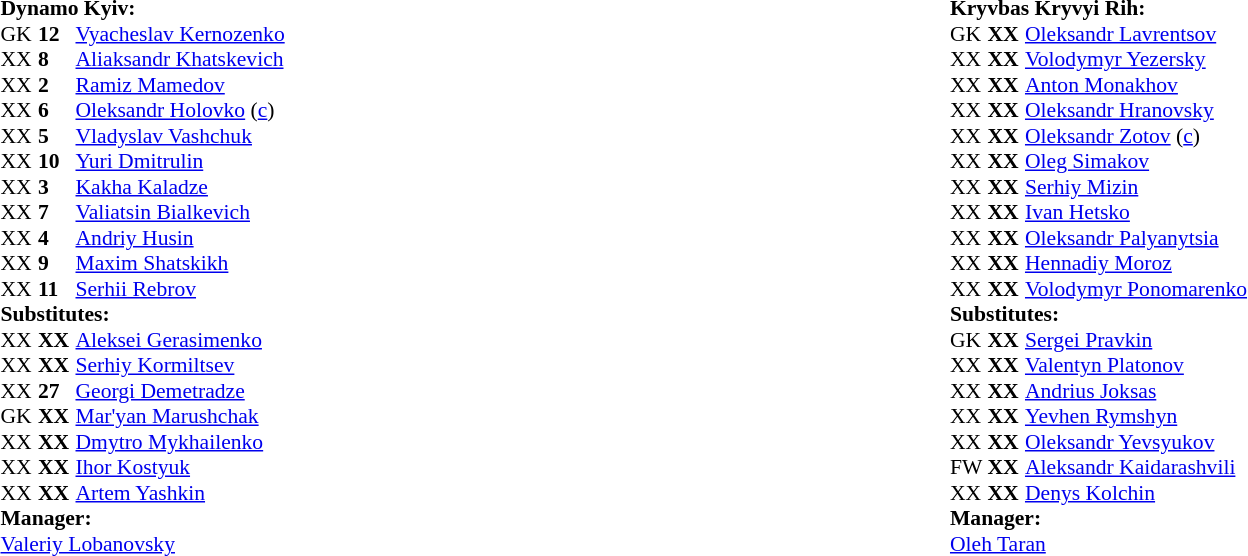<table width="100%">
<tr>
<td valign="top" width="50%"><br><table style="font-size: 90%" cellspacing="0" cellpadding="0" align=left>
<tr>
<td colspan="4"><strong>Dynamo Kyiv:</strong></td>
</tr>
<tr>
<th width="25"></th>
<th width="25"></th>
</tr>
<tr>
<td>GK</td>
<td><strong>12</strong></td>
<td> <a href='#'>Vyacheslav Kernozenko</a></td>
</tr>
<tr>
<td>XX</td>
<td><strong>8</strong></td>
<td> <a href='#'>Aliaksandr Khatskevich</a></td>
</tr>
<tr>
<td>XX</td>
<td><strong>2</strong></td>
<td> <a href='#'>Ramiz Mamedov</a></td>
<td></td>
<td></td>
</tr>
<tr>
<td>XX</td>
<td><strong>6</strong></td>
<td> <a href='#'>Oleksandr Holovko</a> (<a href='#'>c</a>)</td>
<td></td>
</tr>
<tr>
<td>XX</td>
<td><strong>5</strong></td>
<td> <a href='#'>Vladyslav Vashchuk</a></td>
<td></td>
</tr>
<tr>
<td>XX</td>
<td><strong>10</strong></td>
<td> <a href='#'>Yuri Dmitrulin</a></td>
<td></td>
<td></td>
</tr>
<tr>
<td>XX</td>
<td><strong>3</strong></td>
<td> <a href='#'>Kakha Kaladze</a></td>
<td></td>
<td></td>
</tr>
<tr>
<td>XX</td>
<td><strong>7</strong></td>
<td> <a href='#'>Valiatsin Bialkevich</a></td>
</tr>
<tr>
<td>XX</td>
<td><strong>4</strong></td>
<td> <a href='#'>Andriy Husin</a></td>
<td></td>
<td></td>
</tr>
<tr>
<td>XX</td>
<td><strong>9</strong></td>
<td> <a href='#'>Maxim Shatskikh</a></td>
<td></td>
<td></td>
</tr>
<tr>
<td>XX</td>
<td><strong>11</strong></td>
<td> <a href='#'>Serhii Rebrov</a></td>
</tr>
<tr>
<td colspan=4><strong>Substitutes:</strong></td>
</tr>
<tr>
<td>XX</td>
<td><strong>XX</strong></td>
<td> <a href='#'>Aleksei Gerasimenko</a></td>
</tr>
<tr>
<td>XX</td>
<td><strong>XX</strong></td>
<td> <a href='#'>Serhiy Kormiltsev</a></td>
<td></td>
<td></td>
</tr>
<tr>
<td>XX</td>
<td><strong>27</strong></td>
<td> <a href='#'>Georgi Demetradze</a></td>
<td></td>
<td></td>
</tr>
<tr>
<td>GK</td>
<td><strong>XX</strong></td>
<td> <a href='#'>Mar'yan Marushchak</a></td>
<td></td>
<td></td>
</tr>
<tr>
<td>XX</td>
<td><strong>XX</strong></td>
<td> <a href='#'>Dmytro Mykhailenko</a></td>
<td></td>
<td></td>
</tr>
<tr>
<td>XX</td>
<td><strong>XX</strong></td>
<td> <a href='#'>Ihor Kostyuk</a></td>
</tr>
<tr>
<td>XX</td>
<td><strong>XX</strong></td>
<td> <a href='#'>Artem Yashkin</a></td>
<td></td>
<td></td>
</tr>
<tr>
<td colspan=4><strong>Manager:</strong></td>
</tr>
<tr>
<td colspan="4"> <a href='#'>Valeriy Lobanovsky</a></td>
</tr>
<tr>
</tr>
</table>
</td>
<td valign="top"></td>
<td valign="top" width="50%"><br><table style="font-size: 90%" cellspacing="0" cellpadding="0" align=left>
<tr>
<td colspan="4"><strong>Kryvbas Kryvyi Rih:</strong></td>
</tr>
<tr>
<th width="25"></th>
<th width="25"></th>
</tr>
<tr>
<td>GK</td>
<td><strong>XX</strong></td>
<td> <a href='#'>Oleksandr Lavrentsov</a></td>
<td></td>
<td></td>
</tr>
<tr>
<td>XX</td>
<td><strong>XX</strong></td>
<td> <a href='#'>Volodymyr Yezersky</a></td>
<td></td>
<td></td>
</tr>
<tr>
<td>XX</td>
<td><strong>XX</strong></td>
<td> <a href='#'>Anton Monakhov</a></td>
<td></td>
<td></td>
</tr>
<tr>
<td>XX</td>
<td><strong>XX</strong></td>
<td> <a href='#'>Oleksandr Hranovsky</a></td>
<td></td>
<td></td>
</tr>
<tr>
<td>XX</td>
<td><strong>XX</strong></td>
<td> <a href='#'>Oleksandr Zotov</a> (<a href='#'>c</a>)</td>
<td></td>
</tr>
<tr>
<td>XX</td>
<td><strong>XX</strong></td>
<td> <a href='#'>Oleg Simakov</a></td>
<td></td>
<td></td>
</tr>
<tr>
<td>XX</td>
<td><strong>XX</strong></td>
<td> <a href='#'>Serhiy Mizin</a></td>
<td></td>
<td></td>
</tr>
<tr>
<td>XX</td>
<td><strong>XX</strong></td>
<td> <a href='#'>Ivan Hetsko</a></td>
<td></td>
<td></td>
</tr>
<tr>
<td>XX</td>
<td><strong>XX</strong></td>
<td> <a href='#'>Oleksandr Palyanytsia</a></td>
<td></td>
<td></td>
</tr>
<tr>
<td>XX</td>
<td><strong>XX</strong></td>
<td> <a href='#'>Hennadiy Moroz</a></td>
<td></td>
</tr>
<tr>
<td>XX</td>
<td><strong>XX</strong></td>
<td> <a href='#'>Volodymyr Ponomarenko</a></td>
<td></td>
<td></td>
</tr>
<tr>
<td colspan=4><strong>Substitutes:</strong></td>
</tr>
<tr>
<td>GK</td>
<td><strong>XX</strong></td>
<td> <a href='#'>Sergei Pravkin</a></td>
<td></td>
<td></td>
</tr>
<tr>
<td>XX</td>
<td><strong>XX</strong></td>
<td> <a href='#'>Valentyn Platonov</a></td>
<td></td>
<td></td>
</tr>
<tr>
<td>XX</td>
<td><strong>XX</strong></td>
<td> <a href='#'>Andrius Joksas</a></td>
<td></td>
<td></td>
</tr>
<tr>
<td>XX</td>
<td><strong>XX</strong></td>
<td> <a href='#'>Yevhen Rymshyn</a></td>
<td></td>
<td></td>
</tr>
<tr>
<td>XX</td>
<td><strong>XX</strong></td>
<td> <a href='#'>Oleksandr Yevsyukov</a></td>
<td></td>
<td></td>
</tr>
<tr>
<td>FW</td>
<td><strong>XX</strong></td>
<td> <a href='#'>Aleksandr Kaidarashvili</a></td>
</tr>
<tr>
<td>XX</td>
<td><strong>XX</strong></td>
<td> <a href='#'>Denys Kolchin</a></td>
<td></td>
<td></td>
</tr>
<tr>
<td colspan=4><strong>Manager:</strong></td>
</tr>
<tr>
<td colspan="4"> <a href='#'>Oleh Taran</a></td>
</tr>
</table>
</td>
</tr>
</table>
